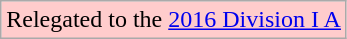<table class="wikitable">
<tr>
<td bgcolor=#ffcccc>Relegated to the <a href='#'>2016 Division I A</a></td>
</tr>
</table>
